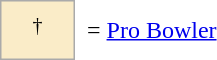<table border=0 cellspacing="0" cellpadding="8">
<tr>
<td style="background-color:#faecc8; border:1px solid #aaaaaa; width:2em;" align=center><sup>†</sup></td>
<td>= <a href='#'>Pro Bowler</a></td>
</tr>
</table>
